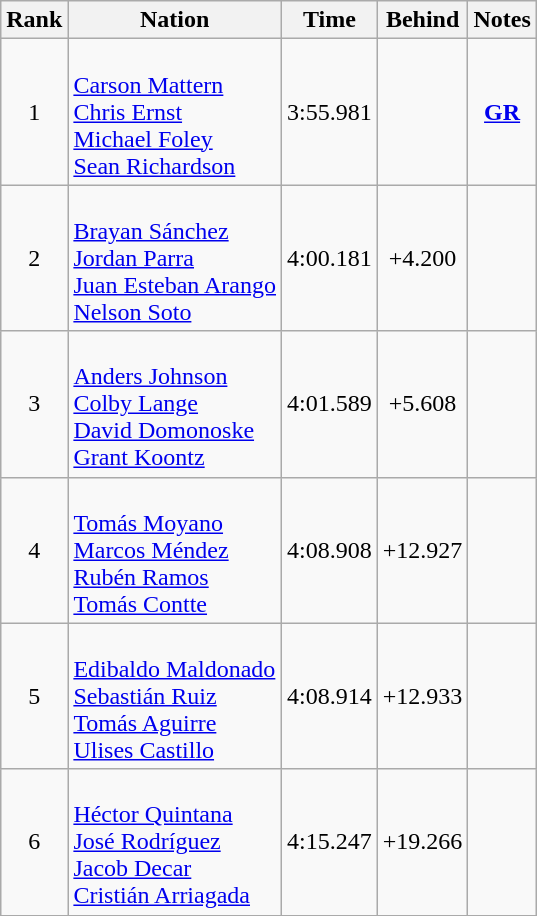<table class="wikitable sortable" style="text-align:center">
<tr>
<th>Rank</th>
<th>Nation</th>
<th>Time</th>
<th>Behind</th>
<th>Notes</th>
</tr>
<tr>
<td>1</td>
<td align=left><br><a href='#'>Carson Mattern</a><br><a href='#'>Chris Ernst</a><br><a href='#'>Michael Foley</a><br><a href='#'>Sean Richardson</a></td>
<td>3:55.981</td>
<td></td>
<td><strong><a href='#'>GR</a></strong></td>
</tr>
<tr>
<td>2</td>
<td align=left><br><a href='#'>Brayan Sánchez</a><br><a href='#'>Jordan Parra</a><br><a href='#'>Juan Esteban Arango</a><br><a href='#'>Nelson Soto</a></td>
<td>4:00.181</td>
<td>+4.200</td>
<td></td>
</tr>
<tr>
<td>3</td>
<td align=left><br><a href='#'>Anders Johnson</a><br><a href='#'>Colby Lange</a><br><a href='#'>David Domonoske</a><br><a href='#'>Grant Koontz</a></td>
<td>4:01.589</td>
<td>+5.608</td>
<td></td>
</tr>
<tr>
<td>4</td>
<td align=left><br><a href='#'>Tomás Moyano</a><br><a href='#'>Marcos Méndez</a><br><a href='#'>Rubén Ramos</a><br><a href='#'>Tomás Contte</a></td>
<td>4:08.908</td>
<td>+12.927</td>
<td></td>
</tr>
<tr>
<td>5</td>
<td align=left><br><a href='#'>Edibaldo Maldonado</a><br><a href='#'>Sebastián Ruiz</a><br><a href='#'>Tomás Aguirre</a><br><a href='#'>Ulises Castillo</a></td>
<td>4:08.914</td>
<td>+12.933</td>
<td></td>
</tr>
<tr>
<td>6</td>
<td align=left><br><a href='#'>Héctor Quintana</a><br><a href='#'>José Rodríguez</a><br><a href='#'>Jacob Decar</a><br><a href='#'>Cristián Arriagada</a></td>
<td>4:15.247</td>
<td>+19.266</td>
<td></td>
</tr>
</table>
